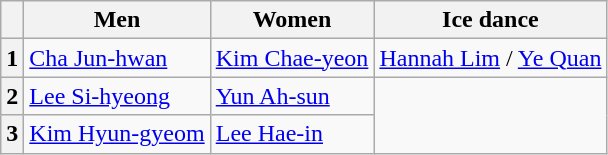<table class="wikitable">
<tr>
<th></th>
<th>Men</th>
<th>Women</th>
<th>Ice dance</th>
</tr>
<tr>
<th>1</th>
<td><a href='#'>Cha Jun-hwan</a></td>
<td><a href='#'>Kim Chae-yeon</a></td>
<td><a href='#'>Hannah Lim</a> / <a href='#'>Ye Quan</a></td>
</tr>
<tr>
<th>2</th>
<td><a href='#'>Lee Si-hyeong</a></td>
<td><a href='#'>Yun Ah-sun</a></td>
<td rowspan=2></td>
</tr>
<tr>
<th>3</th>
<td><a href='#'>Kim Hyun-gyeom</a></td>
<td><a href='#'>Lee Hae-in</a></td>
</tr>
</table>
